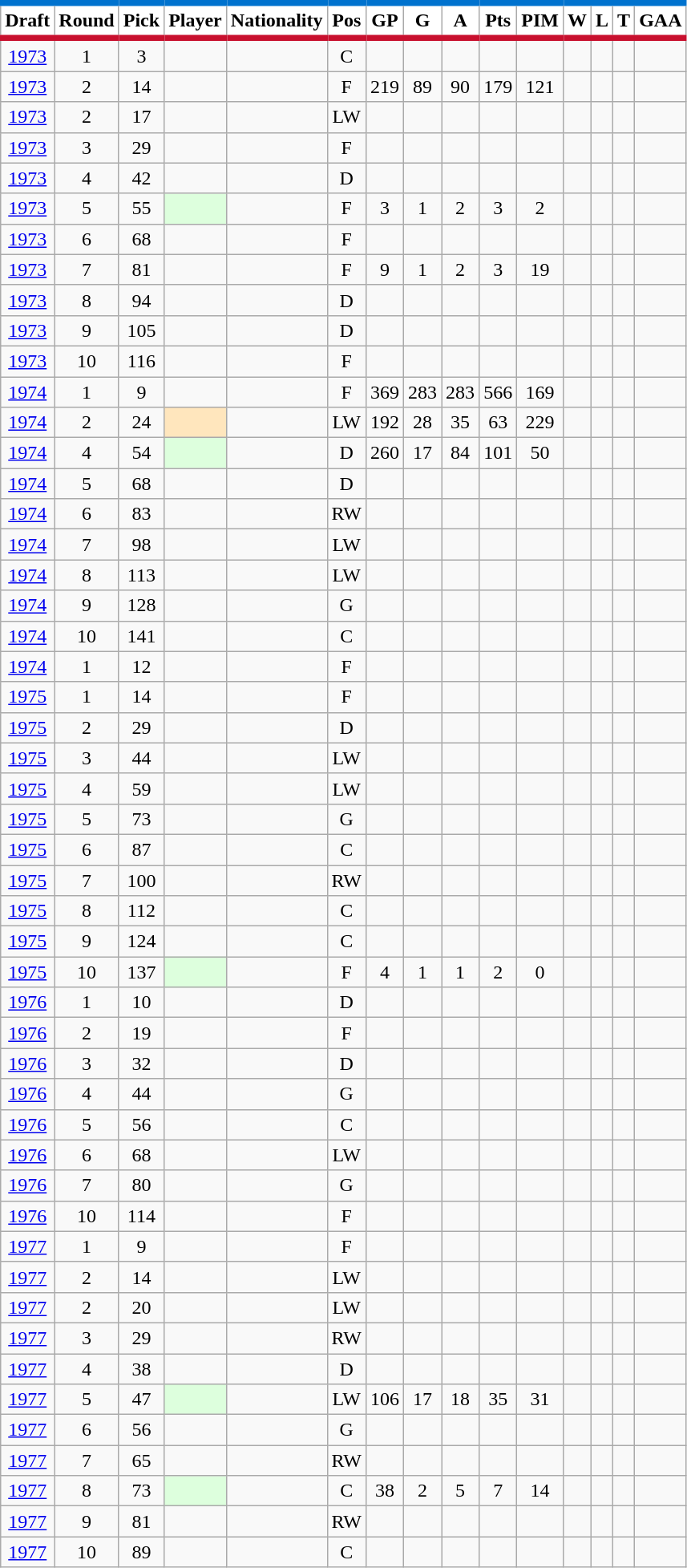<table class="wikitable sortable" style="text-align:center">
<tr>
<th style="background:#FFFFFF; border-top:#0072CE 5px solid; border-bottom:#C8102E 5px solid;">Draft</th>
<th style="background:#FFFFFF; border-top:#0072CE 5px solid; border-bottom:#C8102E 5px solid; data-sort-type="number">Round</th>
<th style="background:#FFFFFF; border-top:#0072CE 5px solid; border-bottom:#C8102E 5px solid; data-sort-type="number">Pick</th>
<th style="background:#FFFFFF; border-top:#0072CE 5px solid; border-bottom:#C8102E 5px solid;">Player</th>
<th style="background:#FFFFFF; border-top:#0072CE 5px solid; border-bottom:#C8102E 5px solid;">Nationality</th>
<th style="background:#FFFFFF; border-top:#0072CE 5px solid; border-bottom:#C8102E 5px solid;">Pos</th>
<th style="background:#FFFFFF; border-top:#0072CE 5px solid; border-bottom:#C8102E 5px solid; data-sort-type="number">GP</th>
<th style="background:#FFFFFF; border-top:#0072CE 5px solid; border-bottom:#C8102E 5px solid; data-sort-type="number">G</th>
<th style="background:#FFFFFF; border-top:#0072CE 5px solid; border-bottom:#C8102E 5px solid; data-sort-type="number">A</th>
<th style="background:#FFFFFF; border-top:#0072CE 5px solid; border-bottom:#C8102E 5px solid; data-sort-type="number">Pts</th>
<th style="background:#FFFFFF; border-top:#0072CE 5px solid; border-bottom:#C8102E 5px solid; data-sort-type="number">PIM</th>
<th style="background:#FFFFFF; border-top:#0072CE 5px solid; border-bottom:#C8102E 5px solid; data-sort-type="number">W</th>
<th style="background:#FFFFFF; border-top:#0072CE 5px solid; border-bottom:#C8102E 5px solid; data-sort-type="number">L</th>
<th style="background:#FFFFFF; border-top:#0072CE 5px solid; border-bottom:#C8102E 5px solid; data-sort-type="number">T</th>
<th style="background:#FFFFFF; border-top:#0072CE 5px solid; border-bottom:#C8102E 5px solid; data-sort-type="number">GAA</th>
</tr>
<tr>
<td><a href='#'>1973</a></td>
<td>1</td>
<td>3</td>
<td align="left"></td>
<td align="left"></td>
<td>C</td>
<td></td>
<td></td>
<td></td>
<td></td>
<td></td>
<td></td>
<td></td>
<td></td>
<td></td>
</tr>
<tr>
<td><a href='#'>1973</a></td>
<td>2</td>
<td>14</td>
<td align="left"></td>
<td align="left"></td>
<td>F</td>
<td>219</td>
<td>89</td>
<td>90</td>
<td>179</td>
<td>121</td>
<td></td>
<td></td>
<td></td>
<td></td>
</tr>
<tr>
<td><a href='#'>1973</a></td>
<td>2</td>
<td>17</td>
<td align="left"></td>
<td align="left"></td>
<td>LW</td>
<td></td>
<td></td>
<td></td>
<td></td>
<td></td>
<td></td>
<td></td>
<td></td>
<td></td>
</tr>
<tr>
<td><a href='#'>1973</a></td>
<td>3</td>
<td>29</td>
<td align="left"></td>
<td align="left"></td>
<td>F</td>
<td></td>
<td></td>
<td></td>
<td></td>
<td></td>
<td></td>
<td></td>
<td></td>
<td></td>
</tr>
<tr>
<td><a href='#'>1973</a></td>
<td>4</td>
<td>42</td>
<td align="left"></td>
<td align="left"></td>
<td>D</td>
<td></td>
<td></td>
<td></td>
<td></td>
<td></td>
<td></td>
<td></td>
<td></td>
<td></td>
</tr>
<tr>
<td><a href='#'>1973</a></td>
<td>5</td>
<td>55</td>
<td bgcolor="#DDFFDD" align="left"></td>
<td align="left"></td>
<td>F</td>
<td>3</td>
<td>1</td>
<td>2</td>
<td>3</td>
<td>2</td>
<td></td>
<td></td>
<td></td>
<td></td>
</tr>
<tr>
<td><a href='#'>1973</a></td>
<td>6</td>
<td>68</td>
<td align="left"></td>
<td align="left"></td>
<td>F</td>
<td></td>
<td></td>
<td></td>
<td></td>
<td></td>
<td></td>
<td></td>
<td></td>
<td></td>
</tr>
<tr>
<td><a href='#'>1973</a></td>
<td>7</td>
<td>81</td>
<td align="left"></td>
<td align="left"></td>
<td>F</td>
<td>9</td>
<td>1</td>
<td>2</td>
<td>3</td>
<td>19</td>
<td></td>
<td></td>
<td></td>
<td></td>
</tr>
<tr>
<td><a href='#'>1973</a></td>
<td>8</td>
<td>94</td>
<td align="left"></td>
<td align="left"></td>
<td>D</td>
<td></td>
<td></td>
<td></td>
<td></td>
<td></td>
<td></td>
<td></td>
<td></td>
<td></td>
</tr>
<tr>
<td><a href='#'>1973</a></td>
<td>9</td>
<td>105</td>
<td align="left"></td>
<td align="left"></td>
<td>D</td>
<td></td>
<td></td>
<td></td>
<td></td>
<td></td>
<td></td>
<td></td>
<td></td>
<td></td>
</tr>
<tr>
<td><a href='#'>1973</a></td>
<td>10</td>
<td>116</td>
<td align="left"></td>
<td align="left"></td>
<td>F</td>
<td></td>
<td></td>
<td></td>
<td></td>
<td></td>
<td></td>
<td></td>
<td></td>
<td></td>
</tr>
<tr>
<td><a href='#'>1974</a></td>
<td>1</td>
<td>9</td>
<td align="left"></td>
<td align="left"></td>
<td>F</td>
<td>369</td>
<td>283</td>
<td>283</td>
<td>566</td>
<td>169</td>
<td></td>
<td></td>
<td></td>
<td></td>
</tr>
<tr>
<td><a href='#'>1974</a></td>
<td>2</td>
<td>24</td>
<td bgcolor="#FFE6BD" align="left"></td>
<td align="left"></td>
<td>LW</td>
<td>192</td>
<td>28</td>
<td>35</td>
<td>63</td>
<td>229</td>
<td></td>
<td></td>
<td></td>
<td></td>
</tr>
<tr>
<td><a href='#'>1974</a></td>
<td>4</td>
<td>54</td>
<td bgcolor="#DDFFDD" align="left"></td>
<td align="left"></td>
<td>D</td>
<td>260</td>
<td>17</td>
<td>84</td>
<td>101</td>
<td>50</td>
<td></td>
<td></td>
<td></td>
<td></td>
</tr>
<tr>
<td><a href='#'>1974</a></td>
<td>5</td>
<td>68</td>
<td align="left"></td>
<td align="left"></td>
<td>D</td>
<td></td>
<td></td>
<td></td>
<td></td>
<td></td>
<td></td>
<td></td>
<td></td>
<td></td>
</tr>
<tr>
<td><a href='#'>1974</a></td>
<td>6</td>
<td>83</td>
<td align="left"></td>
<td align="left"></td>
<td>RW</td>
<td></td>
<td></td>
<td></td>
<td></td>
<td></td>
<td></td>
<td></td>
<td></td>
<td></td>
</tr>
<tr>
<td><a href='#'>1974</a></td>
<td>7</td>
<td>98</td>
<td align="left"></td>
<td align="left"></td>
<td>LW</td>
<td></td>
<td></td>
<td></td>
<td></td>
<td></td>
<td></td>
<td></td>
<td></td>
<td></td>
</tr>
<tr>
<td><a href='#'>1974</a></td>
<td>8</td>
<td>113</td>
<td align="left"></td>
<td align="left"></td>
<td>LW</td>
<td></td>
<td></td>
<td></td>
<td></td>
<td></td>
<td></td>
<td></td>
<td></td>
<td></td>
</tr>
<tr>
<td><a href='#'>1974</a></td>
<td>9</td>
<td>128</td>
<td align="left"></td>
<td align="left"></td>
<td>G</td>
<td></td>
<td></td>
<td></td>
<td></td>
<td></td>
<td></td>
<td></td>
<td></td>
<td></td>
</tr>
<tr>
<td><a href='#'>1974</a></td>
<td>10</td>
<td>141</td>
<td align="left"></td>
<td align="left"></td>
<td>C</td>
<td></td>
<td></td>
<td></td>
<td></td>
<td></td>
<td></td>
<td></td>
<td></td>
<td></td>
</tr>
<tr>
<td><a href='#'>1974</a></td>
<td>1</td>
<td>12</td>
<td align="left"></td>
<td align="left"></td>
<td>F</td>
<td></td>
<td></td>
<td></td>
<td></td>
<td></td>
<td></td>
<td></td>
<td></td>
<td></td>
</tr>
<tr>
<td><a href='#'>1975</a></td>
<td>1</td>
<td>14</td>
<td align="left"></td>
<td align="left"></td>
<td>F</td>
<td></td>
<td></td>
<td></td>
<td></td>
<td></td>
<td></td>
<td></td>
<td></td>
<td></td>
</tr>
<tr>
<td><a href='#'>1975</a></td>
<td>2</td>
<td>29</td>
<td align="left"></td>
<td align="left"></td>
<td>D</td>
<td></td>
<td></td>
<td></td>
<td></td>
<td></td>
<td></td>
<td></td>
<td></td>
<td></td>
</tr>
<tr>
<td><a href='#'>1975</a></td>
<td>3</td>
<td>44</td>
<td align="left"></td>
<td align="left"></td>
<td>LW</td>
<td></td>
<td></td>
<td></td>
<td></td>
<td></td>
<td></td>
<td></td>
<td></td>
<td></td>
</tr>
<tr>
<td><a href='#'>1975</a></td>
<td>4</td>
<td>59</td>
<td align="left"></td>
<td align="left"></td>
<td>LW</td>
<td></td>
<td></td>
<td></td>
<td></td>
<td></td>
<td></td>
<td></td>
<td></td>
<td></td>
</tr>
<tr>
<td><a href='#'>1975</a></td>
<td>5</td>
<td>73</td>
<td align="left"></td>
<td align="left"></td>
<td>G</td>
<td></td>
<td></td>
<td></td>
<td></td>
<td></td>
<td></td>
<td></td>
<td></td>
<td></td>
</tr>
<tr>
<td><a href='#'>1975</a></td>
<td>6</td>
<td>87</td>
<td align="left"></td>
<td align="left"></td>
<td>C</td>
<td></td>
<td></td>
<td></td>
<td></td>
<td></td>
<td></td>
<td></td>
<td></td>
<td></td>
</tr>
<tr>
<td><a href='#'>1975</a></td>
<td>7</td>
<td>100</td>
<td align="left"></td>
<td align="left"></td>
<td>RW</td>
<td></td>
<td></td>
<td></td>
<td></td>
<td></td>
<td></td>
<td></td>
<td></td>
<td></td>
</tr>
<tr>
<td><a href='#'>1975</a></td>
<td>8</td>
<td>112</td>
<td align="left"></td>
<td align="left"></td>
<td>C</td>
<td></td>
<td></td>
<td></td>
<td></td>
<td></td>
<td></td>
<td></td>
<td></td>
<td></td>
</tr>
<tr>
<td><a href='#'>1975</a></td>
<td>9</td>
<td>124</td>
<td align="left"></td>
<td align="left"></td>
<td>C</td>
<td></td>
<td></td>
<td></td>
<td></td>
<td></td>
<td></td>
<td></td>
<td></td>
<td></td>
</tr>
<tr>
<td><a href='#'>1975</a></td>
<td>10</td>
<td>137</td>
<td bgcolor="#DDFFDD" align="left"></td>
<td align="left"></td>
<td>F</td>
<td>4</td>
<td>1</td>
<td>1</td>
<td>2</td>
<td>0</td>
<td></td>
<td></td>
<td></td>
<td></td>
</tr>
<tr>
<td><a href='#'>1976</a></td>
<td>1</td>
<td>10</td>
<td align="left"></td>
<td align="left"></td>
<td>D</td>
<td></td>
<td></td>
<td></td>
<td></td>
<td></td>
<td></td>
<td></td>
<td></td>
<td></td>
</tr>
<tr>
<td><a href='#'>1976</a></td>
<td>2</td>
<td>19</td>
<td align="left"></td>
<td align="left"></td>
<td>F</td>
<td></td>
<td></td>
<td></td>
<td></td>
<td></td>
<td></td>
<td></td>
<td></td>
<td></td>
</tr>
<tr>
<td><a href='#'>1976</a></td>
<td>3</td>
<td>32</td>
<td align="left"></td>
<td align="left"></td>
<td>D</td>
<td></td>
<td></td>
<td></td>
<td></td>
<td></td>
<td></td>
<td></td>
<td></td>
<td></td>
</tr>
<tr>
<td><a href='#'>1976</a></td>
<td>4</td>
<td>44</td>
<td align="left"></td>
<td align="left"></td>
<td>G</td>
<td></td>
<td></td>
<td></td>
<td></td>
<td></td>
<td></td>
<td></td>
<td></td>
<td></td>
</tr>
<tr>
<td><a href='#'>1976</a></td>
<td>5</td>
<td>56</td>
<td align="left"></td>
<td align="left"></td>
<td>C</td>
<td></td>
<td></td>
<td></td>
<td></td>
<td></td>
<td></td>
<td></td>
<td></td>
<td></td>
</tr>
<tr>
<td><a href='#'>1976</a></td>
<td>6</td>
<td>68</td>
<td align="left"></td>
<td align="left"></td>
<td>LW</td>
<td></td>
<td></td>
<td></td>
<td></td>
<td></td>
<td></td>
<td></td>
<td></td>
<td></td>
</tr>
<tr>
<td><a href='#'>1976</a></td>
<td>7</td>
<td>80</td>
<td align="left"></td>
<td align="left"></td>
<td>G</td>
<td></td>
<td></td>
<td></td>
<td></td>
<td></td>
<td></td>
<td></td>
<td></td>
<td></td>
</tr>
<tr>
<td><a href='#'>1976</a></td>
<td>10</td>
<td>114</td>
<td align="left"></td>
<td align="left"></td>
<td>F</td>
<td></td>
<td></td>
<td></td>
<td></td>
<td></td>
<td></td>
<td></td>
<td></td>
<td></td>
</tr>
<tr>
<td><a href='#'>1977</a></td>
<td>1</td>
<td>9</td>
<td align="left"></td>
<td align="left"></td>
<td>F</td>
<td></td>
<td></td>
<td></td>
<td></td>
<td></td>
<td></td>
<td></td>
<td></td>
<td></td>
</tr>
<tr>
<td><a href='#'>1977</a></td>
<td>2</td>
<td>14</td>
<td align="left"></td>
<td align="left"></td>
<td>LW</td>
<td></td>
<td></td>
<td></td>
<td></td>
<td></td>
<td></td>
<td></td>
<td></td>
<td></td>
</tr>
<tr>
<td><a href='#'>1977</a></td>
<td>2</td>
<td>20</td>
<td align="left"></td>
<td align="left"></td>
<td>LW</td>
<td></td>
<td></td>
<td></td>
<td></td>
<td></td>
<td></td>
<td></td>
<td></td>
<td></td>
</tr>
<tr>
<td><a href='#'>1977</a></td>
<td>3</td>
<td>29</td>
<td align="left"></td>
<td align="left"></td>
<td>RW</td>
<td></td>
<td></td>
<td></td>
<td></td>
<td></td>
<td></td>
<td></td>
<td></td>
<td></td>
</tr>
<tr>
<td><a href='#'>1977</a></td>
<td>4</td>
<td>38</td>
<td align="left"></td>
<td align="left"></td>
<td>D</td>
<td></td>
<td></td>
<td></td>
<td></td>
<td></td>
<td></td>
<td></td>
<td></td>
<td></td>
</tr>
<tr>
<td><a href='#'>1977</a></td>
<td>5</td>
<td>47</td>
<td bgcolor="#DDFFDD" align="left"></td>
<td align="left"></td>
<td>LW</td>
<td>106</td>
<td>17</td>
<td>18</td>
<td>35</td>
<td>31</td>
<td></td>
<td></td>
<td></td>
<td></td>
</tr>
<tr>
<td><a href='#'>1977</a></td>
<td>6</td>
<td>56</td>
<td align="left"></td>
<td align="left"></td>
<td>G</td>
<td></td>
<td></td>
<td></td>
<td></td>
<td></td>
<td></td>
<td></td>
<td></td>
<td></td>
</tr>
<tr>
<td><a href='#'>1977</a></td>
<td>7</td>
<td>65</td>
<td align="left"></td>
<td align="left"></td>
<td>RW</td>
<td></td>
<td></td>
<td></td>
<td></td>
<td></td>
<td></td>
<td></td>
<td></td>
<td></td>
</tr>
<tr>
<td><a href='#'>1977</a></td>
<td>8</td>
<td>73</td>
<td bgcolor="#DDFFDD" align="left"></td>
<td align="left"></td>
<td>C</td>
<td>38</td>
<td>2</td>
<td>5</td>
<td>7</td>
<td>14</td>
<td></td>
<td></td>
<td></td>
<td></td>
</tr>
<tr>
<td><a href='#'>1977</a></td>
<td>9</td>
<td>81</td>
<td align="left"></td>
<td align="left"></td>
<td>RW</td>
<td></td>
<td></td>
<td></td>
<td></td>
<td></td>
<td></td>
<td></td>
<td></td>
<td></td>
</tr>
<tr>
<td><a href='#'>1977</a></td>
<td>10</td>
<td>89</td>
<td align="left"></td>
<td align="left"></td>
<td>C</td>
<td></td>
<td></td>
<td></td>
<td></td>
<td></td>
<td></td>
<td></td>
<td></td>
<td></td>
</tr>
</table>
